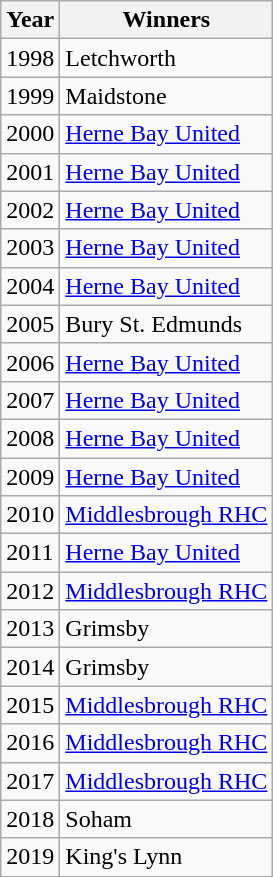<table class="wikitable">
<tr>
<th><strong>Year</strong></th>
<th><strong>Winners</strong></th>
</tr>
<tr>
<td>1998</td>
<td>Letchworth</td>
</tr>
<tr>
<td>1999</td>
<td>Maidstone</td>
</tr>
<tr>
<td>2000</td>
<td><a href='#'>Herne Bay United</a></td>
</tr>
<tr>
<td>2001</td>
<td><a href='#'>Herne Bay United</a></td>
</tr>
<tr>
<td>2002</td>
<td><a href='#'>Herne Bay United</a></td>
</tr>
<tr>
<td>2003</td>
<td><a href='#'>Herne Bay United</a></td>
</tr>
<tr>
<td>2004</td>
<td><a href='#'>Herne Bay United</a></td>
</tr>
<tr>
<td>2005</td>
<td>Bury St. Edmunds</td>
</tr>
<tr>
<td>2006</td>
<td><a href='#'>Herne Bay United</a></td>
</tr>
<tr>
<td>2007</td>
<td><a href='#'>Herne Bay United</a></td>
</tr>
<tr>
<td>2008</td>
<td><a href='#'>Herne Bay United</a></td>
</tr>
<tr>
<td>2009</td>
<td><a href='#'>Herne Bay United</a></td>
</tr>
<tr>
<td>2010</td>
<td><a href='#'>Middlesbrough RHC</a></td>
</tr>
<tr>
<td>2011</td>
<td><a href='#'>Herne Bay United</a></td>
</tr>
<tr>
<td>2012</td>
<td><a href='#'>Middlesbrough RHC</a></td>
</tr>
<tr>
<td>2013</td>
<td>Grimsby</td>
</tr>
<tr>
<td>2014</td>
<td>Grimsby</td>
</tr>
<tr>
<td>2015</td>
<td><a href='#'>Middlesbrough RHC</a></td>
</tr>
<tr>
<td>2016</td>
<td><a href='#'>Middlesbrough RHC</a></td>
</tr>
<tr>
<td>2017</td>
<td><a href='#'>Middlesbrough RHC</a></td>
</tr>
<tr>
<td>2018</td>
<td>Soham</td>
</tr>
<tr>
<td>2019</td>
<td>King's Lynn</td>
</tr>
</table>
